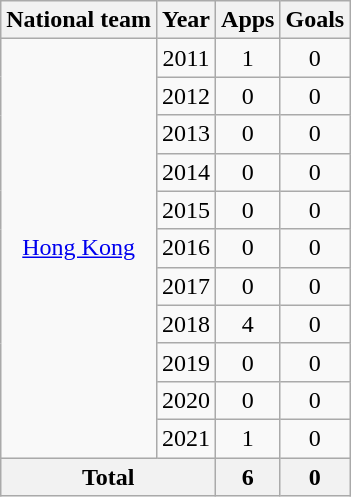<table class="wikitable" style="text-align:center">
<tr>
<th>National team</th>
<th>Year</th>
<th>Apps</th>
<th>Goals</th>
</tr>
<tr>
<td rowspan="11"><a href='#'>Hong Kong</a></td>
<td>2011</td>
<td>1</td>
<td>0</td>
</tr>
<tr>
<td>2012</td>
<td>0</td>
<td>0</td>
</tr>
<tr>
<td>2013</td>
<td>0</td>
<td>0</td>
</tr>
<tr>
<td>2014</td>
<td>0</td>
<td>0</td>
</tr>
<tr>
<td>2015</td>
<td>0</td>
<td>0</td>
</tr>
<tr>
<td>2016</td>
<td>0</td>
<td>0</td>
</tr>
<tr>
<td>2017</td>
<td>0</td>
<td>0</td>
</tr>
<tr>
<td>2018</td>
<td>4</td>
<td>0</td>
</tr>
<tr>
<td>2019</td>
<td>0</td>
<td>0</td>
</tr>
<tr>
<td>2020</td>
<td>0</td>
<td>0</td>
</tr>
<tr>
<td>2021</td>
<td>1</td>
<td>0</td>
</tr>
<tr>
<th colspan=2>Total</th>
<th>6</th>
<th>0</th>
</tr>
</table>
